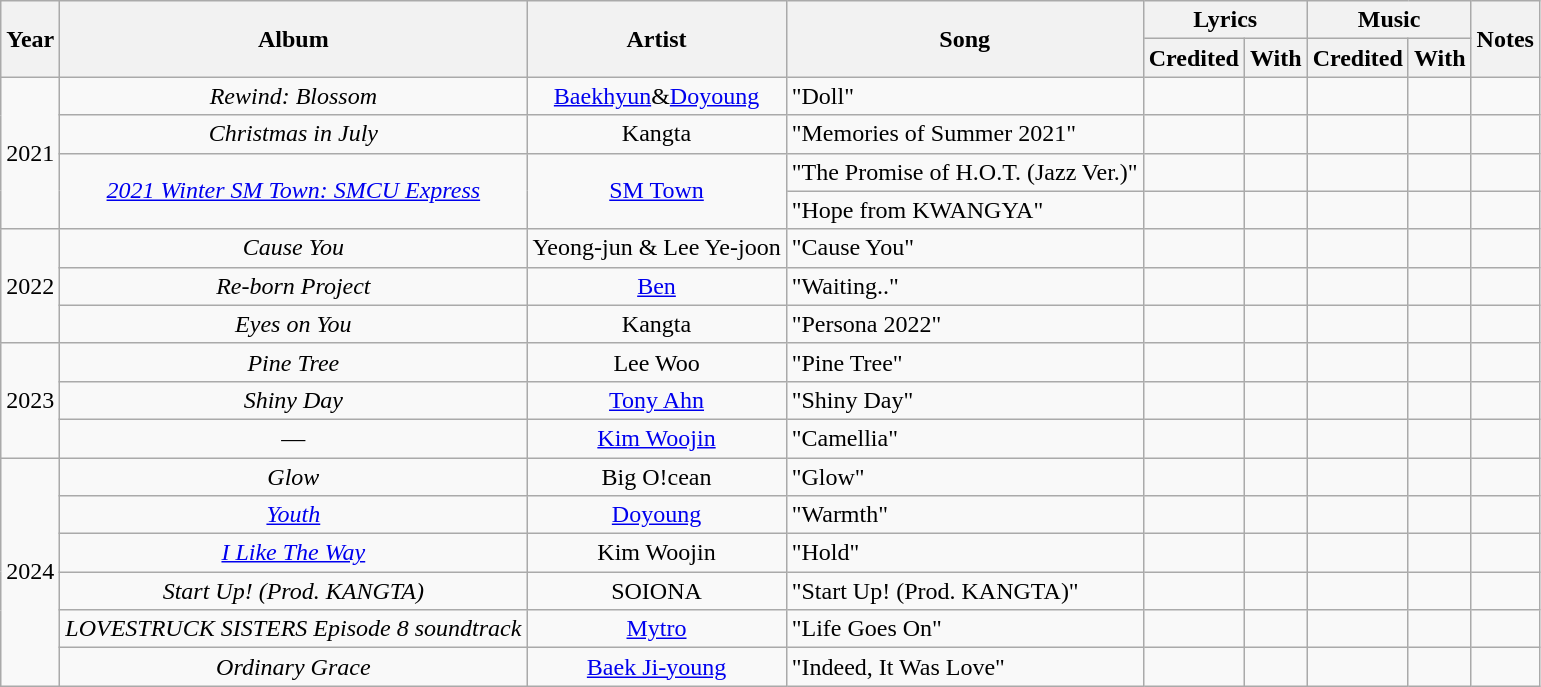<table class="wikitable">
<tr>
<th rowspan="2">Year</th>
<th rowspan="2">Album</th>
<th rowspan="2">Artist</th>
<th rowspan="2">Song</th>
<th colspan="2">Lyrics</th>
<th colspan="2">Music</th>
<th rowspan="2">Notes</th>
</tr>
<tr>
<th>Credited</th>
<th>With</th>
<th>Credited</th>
<th>With</th>
</tr>
<tr>
<td rowspan=4>2021</td>
<td style="text-align:center;"><em>Rewind: Blossom</em></td>
<td style="text-align:center;"><a href='#'>Baekhyun</a>&<a href='#'>Doyoung</a></td>
<td>"Doll"</td>
<td></td>
<td></td>
<td></td>
<td></td>
<td></td>
</tr>
<tr>
<td style="text-align:center;"><em>Christmas in July</em></td>
<td style="text-align:center;">Kangta</td>
<td>"Memories of Summer 2021"</td>
<td></td>
<td></td>
<td></td>
<td></td>
<td></td>
</tr>
<tr>
<td rowspan="2" style="text-align:center;"><em><a href='#'>2021 Winter SM Town: SMCU Express</a></em></td>
<td rowspan="2" style="text-align:center;"><a href='#'>SM Town</a></td>
<td>"The Promise of H.O.T. (Jazz Ver.)"</td>
<td></td>
<td></td>
<td></td>
<td></td>
<td></td>
</tr>
<tr>
<td>"Hope from KWANGYA"</td>
<td></td>
<td></td>
<td></td>
<td></td>
<td></td>
</tr>
<tr>
<td rowspan="3">2022</td>
<td style="text-align:center;"><em>Cause You</em></td>
<td style="text-align:center;">Yeong-jun & Lee Ye-joon</td>
<td>"Cause You"</td>
<td></td>
<td></td>
<td></td>
<td></td>
<td></td>
</tr>
<tr>
<td style="text-align:center;"><em>Re-born Project</em></td>
<td style="text-align:center;"><a href='#'>Ben</a></td>
<td>"Waiting.."</td>
<td></td>
<td></td>
<td></td>
<td></td>
<td></td>
</tr>
<tr>
<td style="text-align:center;"><em>Eyes on You</em></td>
<td style="text-align:center;">Kangta</td>
<td>"Persona 2022"</td>
<td></td>
<td></td>
<td></td>
<td></td>
<td></td>
</tr>
<tr>
<td rowspan=3>2023</td>
<td style="text-align:center;"><em>Pine Tree</em></td>
<td style="text-align:center;">Lee Woo</td>
<td>"Pine Tree"</td>
<td></td>
<td></td>
<td></td>
<td></td>
<td></td>
</tr>
<tr>
<td style="text-align:center;"><em>Shiny Day</em></td>
<td style="text-align:center;"><a href='#'>Tony Ahn</a></td>
<td>"Shiny Day"</td>
<td></td>
<td></td>
<td></td>
<td></td>
<td></td>
</tr>
<tr>
<td style="text-align:center;">—</td>
<td style="text-align:center;"><a href='#'>Kim Woojin</a></td>
<td>"Camellia"</td>
<td></td>
<td></td>
<td></td>
<td></td>
<td></td>
</tr>
<tr>
<td rowspan=6>2024</td>
<td style="text-align:center;"><em>Glow</em></td>
<td style="text-align:center;">Big O!cean</td>
<td>"Glow"</td>
<td></td>
<td></td>
<td></td>
<td></td>
<td></td>
</tr>
<tr>
<td style="text-align:center;"><em><a href='#'>Youth</a></em></td>
<td style="text-align:center;"><a href='#'>Doyoung</a></td>
<td>"Warmth"</td>
<td></td>
<td></td>
<td></td>
<td></td>
<td></td>
</tr>
<tr>
<td style="text-align:center;"><em><a href='#'>I Like The Way</a></em></td>
<td style="text-align:center;">Kim Woojin</td>
<td>"Hold"</td>
<td></td>
<td></td>
<td></td>
<td></td>
<td></td>
</tr>
<tr>
<td style="text-align:center;"><em>Start Up! (Prod. KANGTA)</em></td>
<td style="text-align:center;">SOIONA</td>
<td>"Start Up! (Prod. KANGTA)"</td>
<td></td>
<td></td>
<td></td>
<td></td>
<td></td>
</tr>
<tr>
<td style="text-align:center;"><em>LOVESTRUCK SISTERS Episode 8 soundtrack</em></td>
<td style="text-align:center;"><a href='#'>Mytro</a></td>
<td>"Life Goes On"</td>
<td></td>
<td></td>
<td></td>
<td></td>
<td></td>
</tr>
<tr>
<td style="text-align:center;"><em>Ordinary Grace</em></td>
<td style="text-align:center;"><a href='#'>Baek Ji-young</a></td>
<td>"Indeed, It Was Love"</td>
<td></td>
<td></td>
<td></td>
<td></td>
<td></td>
</tr>
</table>
